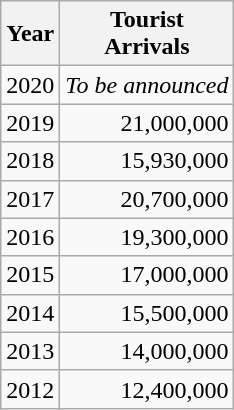<table class="wikitable sortable">
<tr>
<th>Year</th>
<th>Tourist<br>Arrivals</th>
</tr>
<tr>
<td>2020</td>
<td align="right"><em>To be announced</em></td>
</tr>
<tr>
<td>2019</td>
<td align="right">21,000,000</td>
</tr>
<tr>
<td>2018</td>
<td align="right">15,930,000</td>
</tr>
<tr>
<td>2017</td>
<td align="right">20,700,000</td>
</tr>
<tr>
<td>2016</td>
<td align="right">19,300,000</td>
</tr>
<tr>
<td>2015</td>
<td align="right">17,000,000</td>
</tr>
<tr>
<td>2014</td>
<td align="right">15,500,000</td>
</tr>
<tr>
<td>2013</td>
<td align="right">14,000,000</td>
</tr>
<tr>
<td>2012</td>
<td align="right">12,400,000</td>
</tr>
</table>
